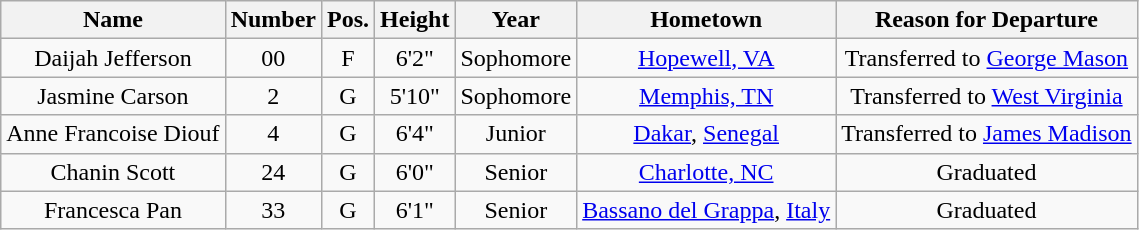<table class="wikitable sortable" border="1" style="text-align: center;">
<tr>
<th>Name</th>
<th>Number</th>
<th>Pos.</th>
<th>Height</th>
<th>Year</th>
<th>Hometown</th>
<th class="unsortable">Reason for Departure</th>
</tr>
<tr>
<td>Daijah Jefferson</td>
<td>00</td>
<td>F</td>
<td>6'2"</td>
<td> Sophomore</td>
<td><a href='#'>Hopewell, VA</a></td>
<td>Transferred to <a href='#'>George Mason</a></td>
</tr>
<tr>
<td>Jasmine Carson</td>
<td>2</td>
<td>G</td>
<td>5'10"</td>
<td>Sophomore</td>
<td><a href='#'>Memphis, TN</a></td>
<td>Transferred to <a href='#'>West Virginia</a></td>
</tr>
<tr>
<td>Anne Francoise Diouf</td>
<td>4</td>
<td>G</td>
<td>6'4"</td>
<td> Junior</td>
<td><a href='#'>Dakar</a>, <a href='#'>Senegal</a></td>
<td>Transferred to <a href='#'>James Madison</a></td>
</tr>
<tr>
<td>Chanin Scott</td>
<td>24</td>
<td>G</td>
<td>6'0"</td>
<td>Senior</td>
<td><a href='#'>Charlotte, NC</a></td>
<td>Graduated</td>
</tr>
<tr>
<td>Francesca Pan</td>
<td>33</td>
<td>G</td>
<td>6'1"</td>
<td>Senior</td>
<td><a href='#'>Bassano del Grappa</a>, <a href='#'>Italy</a></td>
<td>Graduated</td>
</tr>
</table>
